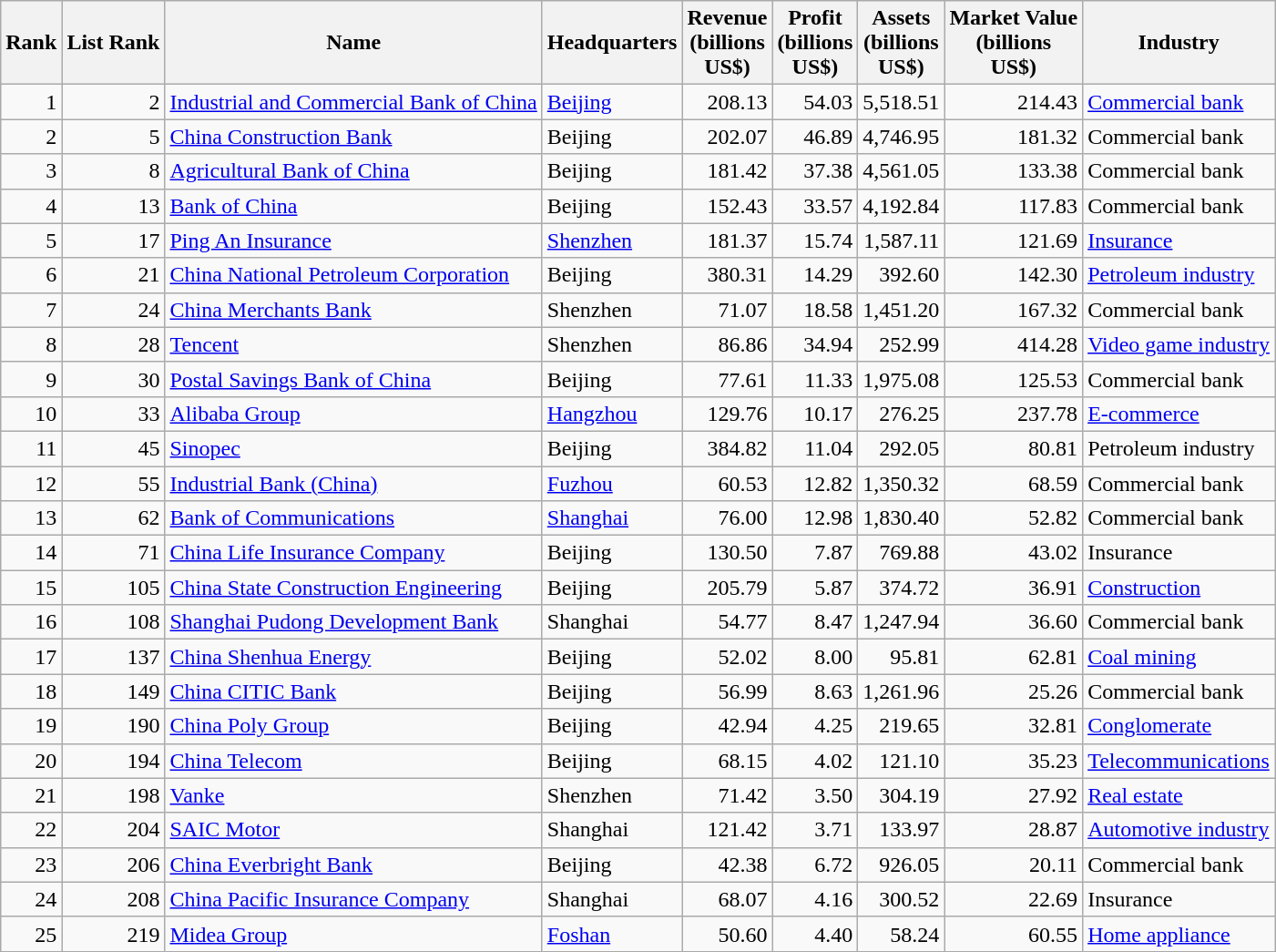<table class="wikitable sortable" style="text-align:right;">
<tr>
<th align="center">Rank</th>
<th align="center">List Rank</th>
<th align="center">Name</th>
<th align="center">Headquarters</th>
<th align="center">Revenue<br>(billions<br>US$)</th>
<th align="center">Profit<br>(billions<br>US$)</th>
<th align="center">Assets<br>(billions<br>US$)</th>
<th align="center">Market Value<br>(billions<br>US$)</th>
<th align="center">Industry</th>
</tr>
<tr>
<td>1</td>
<td>2</td>
<td align="left"><a href='#'>Industrial and Commercial Bank of China</a></td>
<td align="left"><a href='#'>Beijing</a></td>
<td>208.13</td>
<td>54.03</td>
<td>5,518.51</td>
<td>214.43</td>
<td align="left"><a href='#'>Commercial bank</a></td>
</tr>
<tr>
<td>2</td>
<td>5</td>
<td align="left"><a href='#'>China Construction Bank</a></td>
<td align="left">Beijing</td>
<td>202.07</td>
<td>46.89</td>
<td>4,746.95</td>
<td>181.32</td>
<td align="left">Commercial bank</td>
</tr>
<tr>
<td>3</td>
<td>8</td>
<td align="left"><a href='#'>Agricultural Bank of China</a></td>
<td align="left">Beijing</td>
<td>181.42</td>
<td>37.38</td>
<td>4,561.05</td>
<td>133.38</td>
<td align="left">Commercial bank</td>
</tr>
<tr>
<td>4</td>
<td>13</td>
<td align="left"><a href='#'>Bank of China</a></td>
<td align="left">Beijing</td>
<td>152.43</td>
<td>33.57</td>
<td>4,192.84</td>
<td>117.83</td>
<td align="left">Commercial bank</td>
</tr>
<tr>
<td>5</td>
<td>17</td>
<td align="left"><a href='#'>Ping An Insurance</a></td>
<td align="left"><a href='#'>Shenzhen</a></td>
<td>181.37</td>
<td>15.74</td>
<td>1,587.11</td>
<td>121.69</td>
<td align="left"><a href='#'>Insurance</a></td>
</tr>
<tr>
<td>6</td>
<td>21</td>
<td align="left"><a href='#'>China National Petroleum Corporation</a></td>
<td align="left">Beijing</td>
<td>380.31</td>
<td>14.29</td>
<td>392.60</td>
<td>142.30</td>
<td align="left"><a href='#'>Petroleum industry</a></td>
</tr>
<tr>
<td>7</td>
<td>24</td>
<td align="left"><a href='#'>China Merchants Bank</a></td>
<td align="left">Shenzhen</td>
<td>71.07</td>
<td>18.58</td>
<td>1,451.20</td>
<td>167.32</td>
<td align="left">Commercial bank</td>
</tr>
<tr>
<td>8</td>
<td>28</td>
<td align="left"><a href='#'>Tencent</a></td>
<td align="left">Shenzhen</td>
<td>86.86</td>
<td>34.94</td>
<td>252.99</td>
<td>414.28</td>
<td align="left"><a href='#'>Video game industry</a></td>
</tr>
<tr>
<td>9</td>
<td>30</td>
<td align="left"><a href='#'>Postal Savings Bank of China</a></td>
<td align="left">Beijing</td>
<td>77.61</td>
<td>11.33</td>
<td>1,975.08</td>
<td>125.53</td>
<td align="left">Commercial bank</td>
</tr>
<tr>
<td>10</td>
<td>33</td>
<td align="left"><a href='#'>Alibaba Group</a></td>
<td align="left"><a href='#'>Hangzhou</a></td>
<td>129.76</td>
<td>10.17</td>
<td>276.25</td>
<td>237.78</td>
<td align="left"><a href='#'>E-commerce</a></td>
</tr>
<tr>
<td>11</td>
<td>45</td>
<td align="left"><a href='#'>Sinopec</a></td>
<td align="left">Beijing</td>
<td>384.82</td>
<td>11.04</td>
<td>292.05</td>
<td>80.81</td>
<td align="left">Petroleum industry</td>
</tr>
<tr>
<td>12</td>
<td>55</td>
<td align="left"><a href='#'>Industrial Bank (China)</a></td>
<td align="left"><a href='#'>Fuzhou</a></td>
<td>60.53</td>
<td>12.82</td>
<td>1,350.32</td>
<td>68.59</td>
<td align="left">Commercial bank</td>
</tr>
<tr>
<td>13</td>
<td>62</td>
<td align="left"><a href='#'>Bank of Communications</a></td>
<td align="left"><a href='#'>Shanghai</a></td>
<td>76.00</td>
<td>12.98</td>
<td>1,830.40</td>
<td>52.82</td>
<td align="left">Commercial bank</td>
</tr>
<tr>
<td>14</td>
<td>71</td>
<td align="left"><a href='#'>China Life Insurance Company</a></td>
<td align="left">Beijing</td>
<td>130.50</td>
<td>7.87</td>
<td>769.88</td>
<td>43.02</td>
<td align="left">Insurance</td>
</tr>
<tr>
<td>15</td>
<td>105</td>
<td align="left"><a href='#'>China State Construction Engineering</a></td>
<td align="left">Beijing</td>
<td>205.79</td>
<td>5.87</td>
<td>374.72</td>
<td>36.91</td>
<td align="left"><a href='#'>Construction</a></td>
</tr>
<tr>
<td>16</td>
<td>108</td>
<td align="left"><a href='#'>Shanghai Pudong Development Bank</a></td>
<td align="left">Shanghai</td>
<td>54.77</td>
<td>8.47</td>
<td>1,247.94</td>
<td>36.60</td>
<td align="left">Commercial bank</td>
</tr>
<tr>
<td>17</td>
<td>137</td>
<td align="left"><a href='#'>China Shenhua Energy</a></td>
<td align="left">Beijing</td>
<td>52.02</td>
<td>8.00</td>
<td>95.81</td>
<td>62.81</td>
<td align="left"><a href='#'>Coal mining</a></td>
</tr>
<tr>
<td>18</td>
<td>149</td>
<td align="left"><a href='#'>China CITIC Bank</a></td>
<td align="left">Beijing</td>
<td>56.99</td>
<td>8.63</td>
<td>1,261.96</td>
<td>25.26</td>
<td align="left">Commercial bank</td>
</tr>
<tr>
<td>19</td>
<td>190</td>
<td align="left"><a href='#'>China Poly Group</a></td>
<td align="left">Beijing</td>
<td>42.94</td>
<td>4.25</td>
<td>219.65</td>
<td>32.81</td>
<td align="left"><a href='#'>Conglomerate</a></td>
</tr>
<tr>
<td>20</td>
<td>194</td>
<td align="left"><a href='#'>China Telecom</a></td>
<td align="left">Beijing</td>
<td>68.15</td>
<td>4.02</td>
<td>121.10</td>
<td>35.23</td>
<td align="left"><a href='#'>Telecommunications</a></td>
</tr>
<tr>
<td>21</td>
<td>198</td>
<td align="left"><a href='#'>Vanke</a></td>
<td align="left">Shenzhen</td>
<td>71.42</td>
<td>3.50</td>
<td>304.19</td>
<td>27.92</td>
<td align="left"><a href='#'>Real estate</a></td>
</tr>
<tr>
<td>22</td>
<td>204</td>
<td align="left"><a href='#'>SAIC Motor</a></td>
<td align="left">Shanghai</td>
<td>121.42</td>
<td>3.71</td>
<td>133.97</td>
<td>28.87</td>
<td align="left"><a href='#'>Automotive industry</a></td>
</tr>
<tr>
<td>23</td>
<td>206</td>
<td align="left"><a href='#'>China Everbright Bank</a></td>
<td align="left">Beijing</td>
<td>42.38</td>
<td>6.72</td>
<td>926.05</td>
<td>20.11</td>
<td align="left">Commercial bank</td>
</tr>
<tr>
<td>24</td>
<td>208</td>
<td align="left"><a href='#'>China Pacific Insurance Company</a></td>
<td align="left">Shanghai</td>
<td>68.07</td>
<td>4.16</td>
<td>300.52</td>
<td>22.69</td>
<td align="left">Insurance</td>
</tr>
<tr>
<td>25</td>
<td>219</td>
<td align="left"><a href='#'>Midea Group</a></td>
<td align="left"><a href='#'>Foshan</a></td>
<td>50.60</td>
<td>4.40</td>
<td>58.24</td>
<td>60.55</td>
<td align="left"><a href='#'>Home appliance</a></td>
</tr>
</table>
